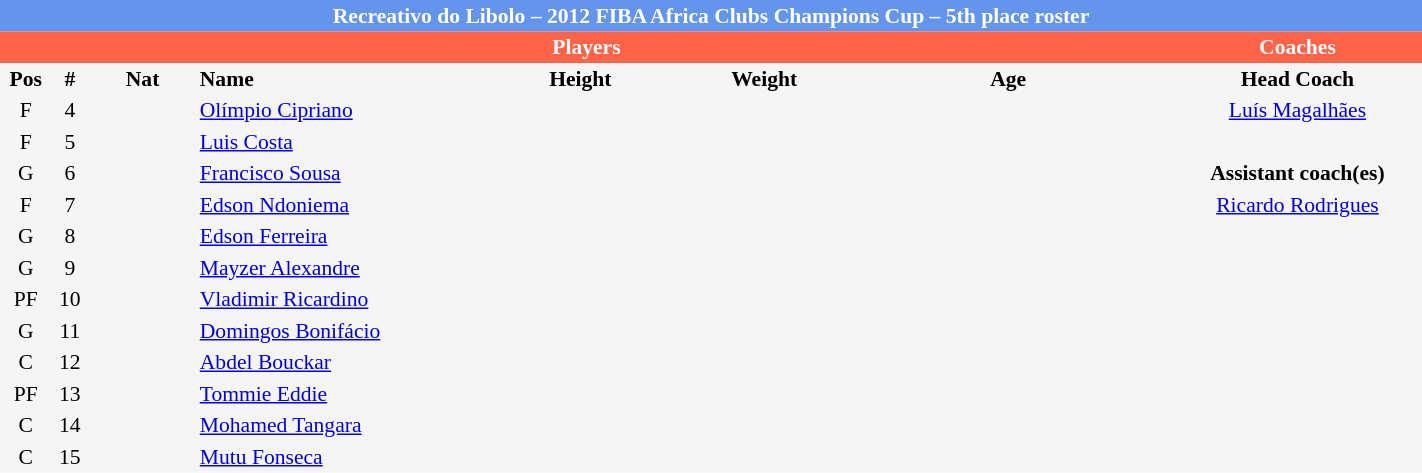<table border=0 cellpadding=2 cellspacing=0  |- bgcolor=#f5f5f5 style="text-align:center; font-size:90%;" width=75%>
<tr>
<td colspan="8" style="background: #6495ed; color: white"><strong>Recreativo do Libolo – 2012 FIBA Africa Clubs Champions Cup – 5th place roster</strong></td>
</tr>
<tr>
<td colspan="7" style="background: #ff6347; color: white"><strong>Players</strong></td>
<td style="background: #ff6347; color: white"><strong>Coaches</strong></td>
</tr>
<tr style="background=#f5f5f5; color: black">
<th width=5px>Pos</th>
<th width=5px>#</th>
<th width=50px>Nat</th>
<th width=135px align=left>Name</th>
<th width=100px>Height</th>
<th width=75px>Weight</th>
<th width=160px>Age</th>
<th width=120px>Head Coach</th>
</tr>
<tr>
<td>F</td>
<td>4</td>
<td></td>
<td align=left><a href='#'>Olímpio Cipriano</a></td>
<td><span></span></td>
<td><span></span></td>
<td><span></span></td>
<td> <a href='#'>Luís Magalhães</a></td>
</tr>
<tr>
<td>F</td>
<td>5</td>
<td></td>
<td align=left><a href='#'>Luis Costa</a></td>
<td><span></span></td>
<td><span></span></td>
<td><span></span></td>
</tr>
<tr>
<td>G</td>
<td>6</td>
<td></td>
<td align=left><a href='#'>Francisco Sousa</a></td>
<td><span></span></td>
<td></td>
<td><span></span></td>
<td><strong>Assistant coach(es)</strong></td>
</tr>
<tr>
<td>F</td>
<td>7</td>
<td></td>
<td align=left><a href='#'>Edson Ndoniema</a></td>
<td><span></span></td>
<td></td>
<td><span></span></td>
<td> <a href='#'>Ricardo Rodrigues</a></td>
</tr>
<tr>
<td>G</td>
<td>8</td>
<td></td>
<td align=left><a href='#'>Edson Ferreira</a></td>
<td><span></span></td>
<td></td>
<td><span></span></td>
</tr>
<tr>
<td>G</td>
<td>9</td>
<td></td>
<td align=left><a href='#'>Mayzer Alexandre</a></td>
<td><span></span></td>
<td></td>
<td><span></span></td>
</tr>
<tr>
<td>PF</td>
<td>10</td>
<td></td>
<td align=left><a href='#'>Vladimir Ricardino</a></td>
<td><span></span></td>
<td><span></span></td>
<td><span></span></td>
</tr>
<tr>
<td>G</td>
<td>11</td>
<td></td>
<td align=left><a href='#'>Domingos Bonifácio</a></td>
<td><span></span></td>
<td><span></span></td>
<td><span></span></td>
</tr>
<tr>
<td>C</td>
<td>12</td>
<td></td>
<td align=left><a href='#'>Abdel Bouckar</a></td>
<td><span></span></td>
<td><span></span></td>
<td><span></span></td>
</tr>
<tr>
<td>PF</td>
<td>13</td>
<td></td>
<td align=left><a href='#'>Tommie Eddie</a></td>
<td><span></span></td>
<td></td>
<td><span></span></td>
</tr>
<tr>
<td>C</td>
<td>14</td>
<td></td>
<td align=left><a href='#'>Mohamed Tangara</a></td>
<td><span></span></td>
<td></td>
<td></td>
</tr>
<tr>
<td>C</td>
<td>15</td>
<td></td>
<td align=left><a href='#'>Mutu Fonseca</a></td>
<td><span></span></td>
<td></td>
<td><span></span></td>
</tr>
</table>
